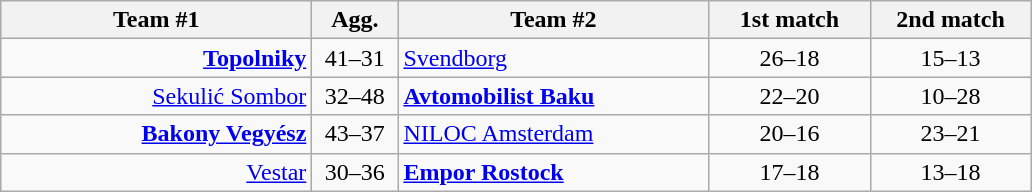<table class=wikitable style="text-align:center">
<tr>
<th width=200>Team #1</th>
<th width=50>Agg.</th>
<th width=200>Team #2</th>
<th width=100>1st match</th>
<th width=100>2nd match</th>
</tr>
<tr>
<td align=right><strong><a href='#'>Topolniky</a></strong> </td>
<td align=center>41–31</td>
<td align=left> <a href='#'>Svendborg</a></td>
<td align=center>26–18</td>
<td align=center>15–13</td>
</tr>
<tr>
<td align=right><a href='#'>Sekulić Sombor</a> </td>
<td align=center>32–48</td>
<td align=left> <strong><a href='#'>Avtomobilist Baku</a></strong></td>
<td align=center>22–20</td>
<td align=center>10–28</td>
</tr>
<tr>
<td align=right><strong><a href='#'>Bakony Vegyész</a></strong> </td>
<td align=center>43–37</td>
<td align=left> <a href='#'>NILOC Amsterdam</a></td>
<td align=center>20–16</td>
<td align=center>23–21</td>
</tr>
<tr>
<td align=right><a href='#'>Vestar</a> </td>
<td align=center>30–36</td>
<td align=left> <strong><a href='#'>Empor Rostock</a></strong></td>
<td align=center>17–18</td>
<td align=center>13–18</td>
</tr>
</table>
